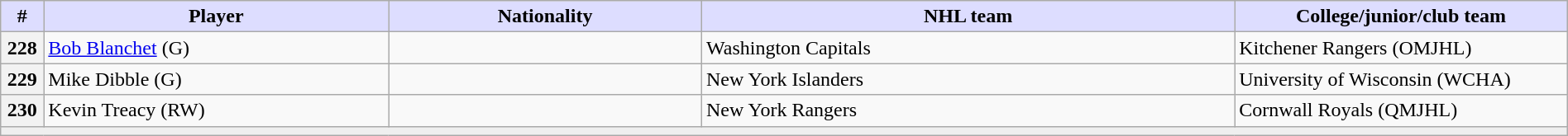<table class="wikitable" style="width: 100%">
<tr>
<th style="background:#ddf; width:2.75%;">#</th>
<th style="background:#ddf; width:22.0%;">Player</th>
<th style="background:#ddf; width:20.0%;">Nationality</th>
<th style="background:#ddf; width:34.0%;">NHL team</th>
<th style="background:#ddf; width:100.0%;">College/junior/club team</th>
</tr>
<tr>
<th>228</th>
<td><a href='#'>Bob Blanchet</a> (G)</td>
<td></td>
<td>Washington Capitals</td>
<td>Kitchener Rangers (OMJHL)</td>
</tr>
<tr>
<th>229</th>
<td>Mike Dibble (G)</td>
<td></td>
<td>New York Islanders</td>
<td>University of Wisconsin (WCHA)</td>
</tr>
<tr>
<th>230</th>
<td>Kevin Treacy (RW)</td>
<td></td>
<td>New York Rangers</td>
<td>Cornwall Royals (QMJHL)</td>
</tr>
<tr>
<td style="text-align:center; background:#efefef" colspan="6"></td>
</tr>
</table>
